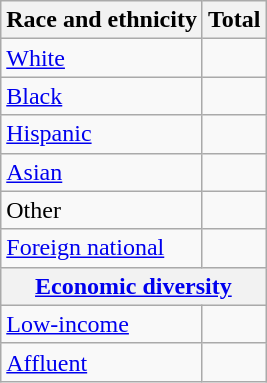<table class="wikitable floatright sortable collapsible"; text-align:right; font-size:80%;">
<tr>
<th>Race and ethnicity</th>
<th colspan="2" data-sort-type=number>Total</th>
</tr>
<tr>
<td><a href='#'>White</a></td>
<td align=right></td>
</tr>
<tr>
<td><a href='#'>Black</a></td>
<td align=right></td>
</tr>
<tr>
<td><a href='#'>Hispanic</a></td>
<td align=right></td>
</tr>
<tr>
<td><a href='#'>Asian</a></td>
<td align=right></td>
</tr>
<tr>
<td>Other</td>
<td align=right></td>
</tr>
<tr>
<td><a href='#'>Foreign national</a></td>
<td align=right></td>
</tr>
<tr>
<th colspan="4" data-sort-type=number><a href='#'>Economic diversity</a></th>
</tr>
<tr>
<td><a href='#'>Low-income</a></td>
<td align=right></td>
</tr>
<tr>
<td><a href='#'>Affluent</a></td>
<td align=right></td>
</tr>
</table>
